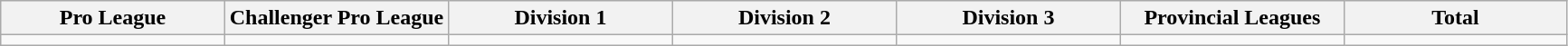<table class="wikitable">
<tr>
<th width="14.3%">Pro League</th>
<th width="14.3%">Challenger Pro League</th>
<th width="14.3%">Division 1</th>
<th width="14.3%">Division 2</th>
<th width="14.3%">Division 3</th>
<th width="14.3%">Provincial Leagues</th>
<th width="14.3%">Total</th>
</tr>
<tr>
<td></td>
<td></td>
<td></td>
<td></td>
<td></td>
<td></td>
<td></td>
</tr>
</table>
